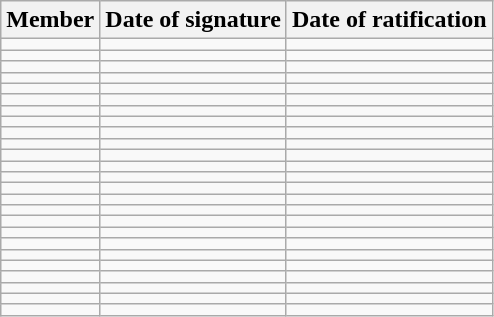<table class="wikitable sortable">
<tr>
<th>Member</th>
<th>Date of signature</th>
<th>Date of ratification</th>
</tr>
<tr>
<td></td>
<td></td>
<td></td>
</tr>
<tr>
<td></td>
<td></td>
<td></td>
</tr>
<tr>
<td></td>
<td></td>
<td></td>
</tr>
<tr>
<td></td>
<td></td>
<td></td>
</tr>
<tr>
<td></td>
<td></td>
<td></td>
</tr>
<tr>
<td></td>
<td></td>
<td></td>
</tr>
<tr>
<td></td>
<td></td>
<td></td>
</tr>
<tr>
<td></td>
<td></td>
<td></td>
</tr>
<tr>
<td></td>
<td></td>
<td></td>
</tr>
<tr>
<td></td>
<td></td>
<td></td>
</tr>
<tr>
<td></td>
<td></td>
<td></td>
</tr>
<tr>
<td></td>
<td></td>
<td></td>
</tr>
<tr>
<td></td>
<td></td>
<td></td>
</tr>
<tr>
<td></td>
<td></td>
<td></td>
</tr>
<tr>
<td></td>
<td></td>
<td></td>
</tr>
<tr>
<td></td>
<td></td>
<td></td>
</tr>
<tr>
<td></td>
<td></td>
<td></td>
</tr>
<tr>
<td></td>
<td></td>
<td></td>
</tr>
<tr>
<td></td>
<td></td>
<td></td>
</tr>
<tr>
<td></td>
<td></td>
<td></td>
</tr>
<tr>
<td></td>
<td></td>
<td></td>
</tr>
<tr>
<td></td>
<td></td>
<td></td>
</tr>
<tr>
<td></td>
<td></td>
<td></td>
</tr>
<tr>
<td></td>
<td></td>
<td></td>
</tr>
<tr>
<td></td>
<td></td>
<td></td>
</tr>
</table>
